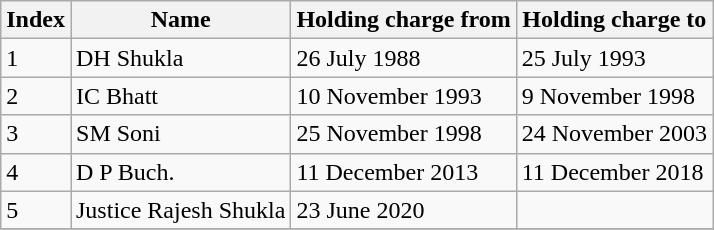<table class="wikitable">
<tr>
<th>Index</th>
<th>Name</th>
<th>Holding charge from</th>
<th>Holding charge to</th>
</tr>
<tr>
<td>1</td>
<td>DH Shukla</td>
<td>26 July 1988 </td>
<td>25 July 1993 </td>
</tr>
<tr>
<td>2</td>
<td>IC Bhatt </td>
<td>10 November 1993 </td>
<td>9 November 1998</td>
</tr>
<tr>
<td>3</td>
<td>SM Soni </td>
<td>25 November 1998</td>
<td>24 November 2003</td>
</tr>
<tr>
<td>4</td>
<td>D P Buch.</td>
<td>11 December 2013</td>
<td>11 December 2018</td>
</tr>
<tr>
<td>5</td>
<td>Justice Rajesh Shukla</td>
<td>23 June 2020</td>
<td></td>
</tr>
<tr>
</tr>
</table>
